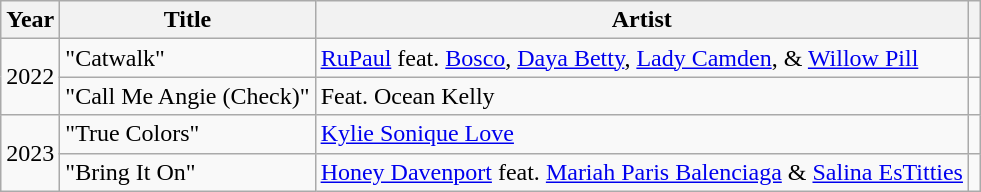<table class="wikitable">
<tr>
<th>Year</th>
<th>Title</th>
<th>Artist</th>
<th></th>
</tr>
<tr>
<td rowspan="2">2022</td>
<td>"Catwalk"</td>
<td><a href='#'>RuPaul</a> feat. <a href='#'>Bosco</a>, <a href='#'>Daya Betty</a>, <a href='#'>Lady Camden</a>, & <a href='#'>Willow Pill</a></td>
<td style="text-align: center;"></td>
</tr>
<tr>
<td>"Call Me Angie (Check)"</td>
<td>Feat. Ocean Kelly</td>
<td style="text-align: center;"></td>
</tr>
<tr>
<td rowspan="2">2023</td>
<td>"True Colors"</td>
<td><a href='#'>Kylie Sonique Love</a></td>
<td style="text-align: center;"></td>
</tr>
<tr>
<td>"Bring It On"</td>
<td><a href='#'>Honey Davenport</a> feat. <a href='#'>Mariah Paris Balenciaga</a> & <a href='#'>Salina EsTitties</a></td>
<td style="text-align: center;"></td>
</tr>
</table>
